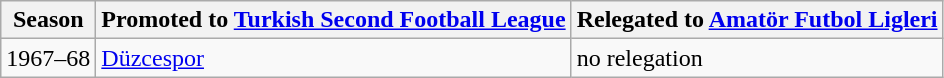<table class="wikitable">
<tr>
<th>Season</th>
<th>Promoted to <a href='#'>Turkish Second Football League</a></th>
<th>Relegated to <a href='#'>Amatör Futbol Ligleri</a></th>
</tr>
<tr>
<td>1967–68</td>
<td><a href='#'>Düzcespor</a></td>
<td>no relegation</td>
</tr>
</table>
